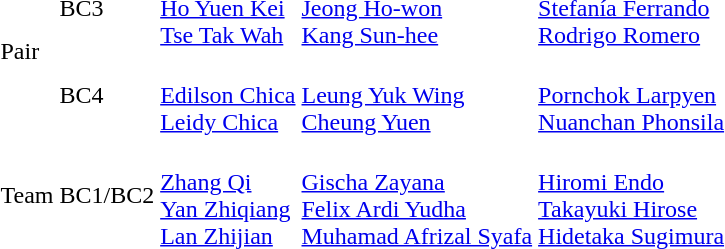<table>
<tr>
<td rowspan=2>Pair</td>
<td>BC3<br></td>
<td><br><a href='#'>Ho Yuen Kei</a><br><a href='#'>Tse Tak Wah</a></td>
<td><br><a href='#'>Jeong Ho-won</a><br><a href='#'>Kang Sun-hee</a></td>
<td><br><a href='#'>Stefanía Ferrando</a><br><a href='#'>Rodrigo Romero</a></td>
</tr>
<tr>
<td>BC4<br></td>
<td><br><a href='#'>Edilson Chica</a><br><a href='#'>Leidy Chica</a></td>
<td><br><a href='#'>Leung Yuk Wing</a><br><a href='#'>Cheung Yuen</a></td>
<td><br><a href='#'>Pornchok Larpyen</a><br><a href='#'>Nuanchan Phonsila</a></td>
</tr>
<tr>
<td>Team</td>
<td>BC1/BC2<br></td>
<td><br><a href='#'>Zhang Qi</a><br><a href='#'>Yan Zhiqiang</a><br><a href='#'>Lan Zhijian</a></td>
<td><br><a href='#'>Gischa Zayana</a><br><a href='#'>Felix Ardi Yudha</a><br><a href='#'>Muhamad Afrizal Syafa</a></td>
<td><br><a href='#'>Hiromi Endo</a><br><a href='#'>Takayuki Hirose</a><br><a href='#'>Hidetaka Sugimura</a></td>
</tr>
</table>
